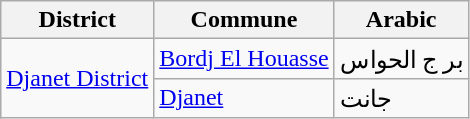<table class="wikitable sortable">
<tr>
<th>District</th>
<th>Commune</th>
<th>Arabic</th>
</tr>
<tr>
<td rowspan="2"><a href='#'>Djanet District</a></td>
<td><a href='#'>Bordj El Houasse</a></td>
<td>ﺑﺮ ج اﻟﺤﻮاس</td>
</tr>
<tr>
<td><a href='#'>Djanet</a></td>
<td>ﺟﺎﻧﺖ</td>
</tr>
</table>
